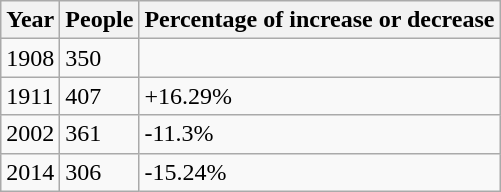<table class="wikitable">
<tr>
<th>Year</th>
<th>People</th>
<th>Percentage of increase or decrease</th>
</tr>
<tr>
<td>1908</td>
<td>350</td>
<td></td>
</tr>
<tr>
<td>1911</td>
<td>407</td>
<td>+16.29%</td>
</tr>
<tr>
<td>2002</td>
<td>361</td>
<td>-11.3%</td>
</tr>
<tr>
<td>2014</td>
<td>306</td>
<td>-15.24%</td>
</tr>
</table>
